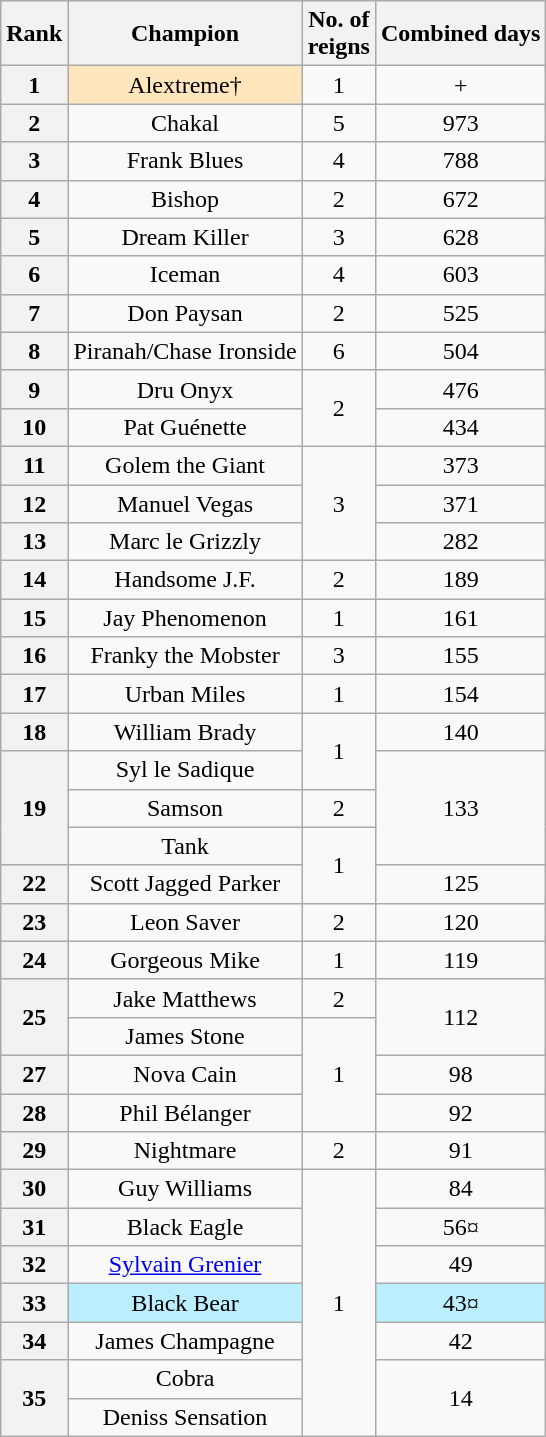<table class="wikitable sortable" style="text-align: center">
<tr>
<th>Rank</th>
<th>Champion</th>
<th>No. of<br>reigns</th>
<th>Combined days</th>
</tr>
<tr>
<th><strong>1</strong></th>
<td style="background-color:#ffe6bd">Alextreme†</td>
<td>1</td>
<td>+</td>
</tr>
<tr>
<th><strong>2</strong></th>
<td>Chakal</td>
<td>5</td>
<td>973</td>
</tr>
<tr>
<th><strong>3</strong></th>
<td>Frank Blues</td>
<td>4</td>
<td>788</td>
</tr>
<tr>
<th><strong>4</strong></th>
<td>Bishop</td>
<td>2</td>
<td>672</td>
</tr>
<tr>
<th><strong>5</strong></th>
<td>Dream Killer</td>
<td>3</td>
<td>628</td>
</tr>
<tr>
<th><strong>6</strong></th>
<td>Iceman</td>
<td>4</td>
<td>603</td>
</tr>
<tr>
<th><strong>7</strong></th>
<td>Don Paysan</td>
<td>2</td>
<td>525</td>
</tr>
<tr>
<th><strong>8</strong></th>
<td>Piranah/Chase Ironside</td>
<td>6</td>
<td>504</td>
</tr>
<tr>
<th><strong>9</strong></th>
<td>Dru Onyx</td>
<td rowspan=2>2</td>
<td>476</td>
</tr>
<tr>
<th><strong>10</strong></th>
<td>Pat Guénette</td>
<td>434</td>
</tr>
<tr>
<th><strong>11</strong></th>
<td>Golem the Giant</td>
<td rowspan=3>3</td>
<td>373</td>
</tr>
<tr>
<th><strong>12</strong></th>
<td>Manuel Vegas</td>
<td>371</td>
</tr>
<tr>
<th><strong>13</strong></th>
<td>Marc le Grizzly</td>
<td>282</td>
</tr>
<tr>
<th><strong>14</strong></th>
<td>Handsome J.F.</td>
<td>2</td>
<td>189</td>
</tr>
<tr>
<th><strong>15</strong></th>
<td>Jay Phenomenon</td>
<td>1</td>
<td>161</td>
</tr>
<tr>
<th><strong>16</strong></th>
<td>Franky the Mobster</td>
<td>3</td>
<td>155</td>
</tr>
<tr>
<th><strong>17</strong></th>
<td>Urban Miles</td>
<td>1</td>
<td>154</td>
</tr>
<tr>
<th><strong>18</strong></th>
<td>William Brady</td>
<td rowspan=2>1</td>
<td>140</td>
</tr>
<tr>
<th rowspan=3><strong>19</strong></th>
<td>Syl le Sadique</td>
<td rowspan=3>133</td>
</tr>
<tr>
<td>Samson</td>
<td>2</td>
</tr>
<tr>
<td>Tank</td>
<td rowspan=2>1</td>
</tr>
<tr>
<th><strong>22</strong></th>
<td>Scott Jagged Parker</td>
<td>125</td>
</tr>
<tr>
<th><strong>23</strong></th>
<td>Leon Saver</td>
<td>2</td>
<td>120</td>
</tr>
<tr>
<th><strong>24</strong></th>
<td>Gorgeous Mike</td>
<td>1</td>
<td>119</td>
</tr>
<tr>
<th rowspan=2><strong>25</strong></th>
<td>Jake Matthews</td>
<td>2</td>
<td rowspan=2>112</td>
</tr>
<tr>
<td>James Stone</td>
<td rowspan=3>1</td>
</tr>
<tr>
<th><strong>27</strong></th>
<td>Nova Cain</td>
<td>98</td>
</tr>
<tr>
<th><strong>28</strong></th>
<td>Phil Bélanger</td>
<td>92</td>
</tr>
<tr>
<th><strong>29</strong></th>
<td>Nightmare</td>
<td>2</td>
<td>91</td>
</tr>
<tr>
<th><strong>30</strong></th>
<td>Guy Williams</td>
<td rowspan=7>1</td>
<td>84</td>
</tr>
<tr>
<th><strong>31</strong></th>
<td>Black Eagle</td>
<td>56¤</td>
</tr>
<tr>
<th><strong>32</strong></th>
<td><a href='#'>Sylvain Grenier</a></td>
<td>49</td>
</tr>
<tr style="background-color:#bbeeff">
<th><strong>33</strong></th>
<td>Black Bear</td>
<td>43¤</td>
</tr>
<tr>
<th><strong>34</strong></th>
<td>James Champagne</td>
<td>42</td>
</tr>
<tr>
<th rowspan=2><strong>35</strong></th>
<td>Cobra</td>
<td rowspan=2>14</td>
</tr>
<tr>
<td>Deniss Sensation</td>
</tr>
</table>
